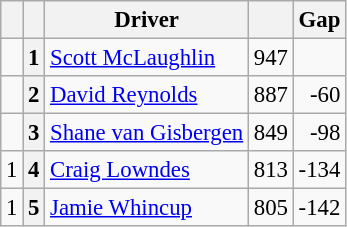<table class="wikitable" style="font-size: 95%;">
<tr>
<th></th>
<th></th>
<th>Driver</th>
<th></th>
<th>Gap</th>
</tr>
<tr>
<td align="left"></td>
<th>1</th>
<td> <a href='#'>Scott McLaughlin</a></td>
<td align="right">947</td>
<td align="right"></td>
</tr>
<tr>
<td align="left"></td>
<th>2</th>
<td> <a href='#'>David Reynolds</a></td>
<td align="right">887</td>
<td align="right">-60</td>
</tr>
<tr>
<td align="left"></td>
<th>3</th>
<td> <a href='#'>Shane van Gisbergen</a></td>
<td align="right">849</td>
<td align="right">-98</td>
</tr>
<tr>
<td align="left"> 1</td>
<th>4</th>
<td> <a href='#'>Craig Lowndes</a></td>
<td align="right">813</td>
<td align="right">-134</td>
</tr>
<tr>
<td align="left"> 1</td>
<th>5</th>
<td> <a href='#'>Jamie Whincup</a></td>
<td align="right">805</td>
<td align="right">-142</td>
</tr>
</table>
